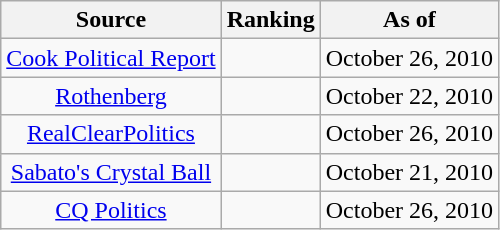<table class="wikitable" style="text-align:center">
<tr>
<th>Source</th>
<th>Ranking</th>
<th>As of</th>
</tr>
<tr>
<td><a href='#'>Cook Political Report</a></td>
<td></td>
<td>October 26, 2010</td>
</tr>
<tr>
<td><a href='#'>Rothenberg</a></td>
<td></td>
<td>October 22, 2010</td>
</tr>
<tr>
<td><a href='#'>RealClearPolitics</a></td>
<td></td>
<td>October 26, 2010</td>
</tr>
<tr>
<td><a href='#'>Sabato's Crystal Ball</a></td>
<td></td>
<td>October 21, 2010</td>
</tr>
<tr>
<td><a href='#'>CQ Politics</a></td>
<td></td>
<td>October 26, 2010</td>
</tr>
</table>
